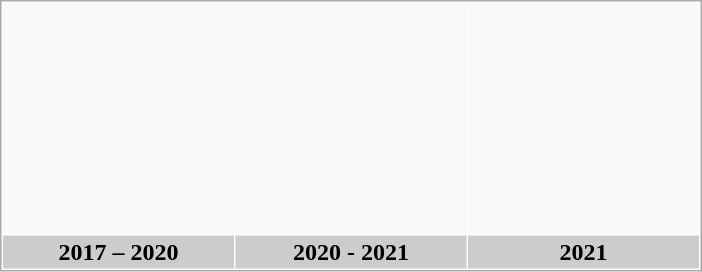<table style="border:1px solid #aaa" cellspacing="1" cellpadding="2" border="0">
<tr>
<th height="150px" bgcolor="#F9F9F9"></th>
<th height="150px" bgcolor="#F9F9F9"></th>
<th height="150px" bgcolor="#F9F9F9"></th>
</tr>
<tr>
<th colspan="1" width="150px" bgcolor="#CCCCCC">2017 – 2020</th>
<th colspan="1" width="150px" bgcolor="#CCCCCC">2020 - 2021</th>
<th colspan="1" width="150px" bgcolor="#CCCCCC">2021</th>
</tr>
</table>
